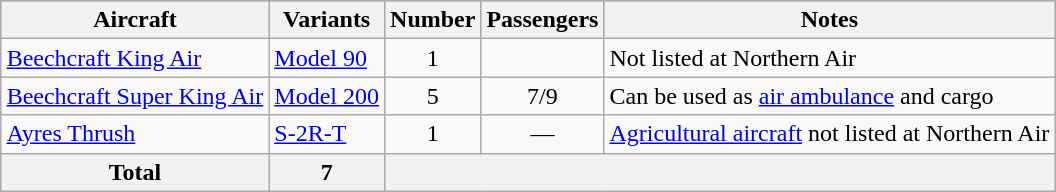<table class="wikitable" style="margin:auto">
<tr bgcolor=lightblue>
<th>Aircraft</th>
<th>Variants</th>
<th>Number</th>
<th>Passengers</th>
<th>Notes</th>
</tr>
<tr>
<td><a href='#'>Beechcraft King Air</a></td>
<td><a href='#'>Model 90</a></td>
<td align=center>1</td>
<td align=center></td>
<td>Not listed at Northern Air</td>
</tr>
<tr>
<td><a href='#'>Beechcraft Super King Air</a></td>
<td><a href='#'>Model 200</a></td>
<td align=center>5</td>
<td align=center>7/9</td>
<td>Can be used as <a href='#'>air ambulance</a> and cargo</td>
</tr>
<tr>
<td><a href='#'>Ayres Thrush</a></td>
<td><a href='#'>S-2R-T</a></td>
<td align=center>1</td>
<td align=center>—</td>
<td><a href='#'>Agricultural aircraft</a> not listed at Northern Air</td>
</tr>
<tr>
<th>Total</th>
<th>7</th>
<th colspan="3"></th>
</tr>
</table>
